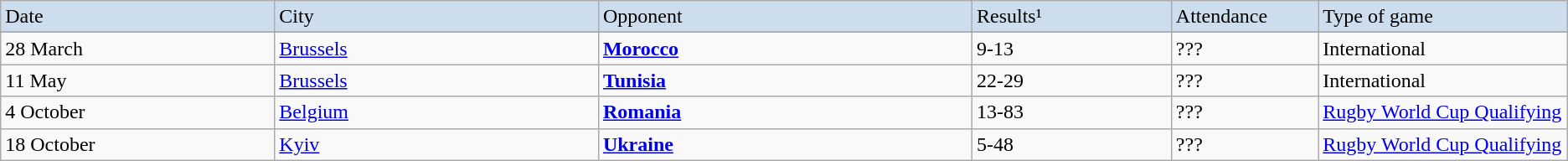<table class="wikitable">
<tr ---- bgcolor=#CCDDEE>
<td width=11%>Date</td>
<td width=13%>City</td>
<td width=15%>Opponent</td>
<td width=8%>Results¹</td>
<td width=5%>Attendance</td>
<td width=10%>Type of game</td>
</tr>
<tr>
</tr>
<tr -----bgcolor=#DDEEFF>
<td>28 March</td>
<td><a href='#'>Brussels</a></td>
<td> <strong><a href='#'>Morocco</a></strong></td>
<td>9-13</td>
<td>???</td>
<td>International</td>
</tr>
<tr ----bgcolor=#DDEEFF>
<td>11 May</td>
<td><a href='#'>Brussels</a></td>
<td> <strong><a href='#'>Tunisia</a></strong></td>
<td>22-29</td>
<td>???</td>
<td>International</td>
</tr>
<tr ----bgcolor=#DDEEFF>
<td>4 October</td>
<td><a href='#'>Belgium</a></td>
<td> <strong><a href='#'>Romania</a></strong></td>
<td>13-83</td>
<td>???</td>
<td><a href='#'>Rugby World Cup Qualifying</a></td>
</tr>
<tr ----bgcolor=#DDEEFF>
<td>18 October</td>
<td><a href='#'>Kyiv</a></td>
<td> <strong><a href='#'>Ukraine</a></strong></td>
<td>5-48</td>
<td>???</td>
<td><a href='#'>Rugby World Cup Qualifying</a></td>
</tr>
</table>
